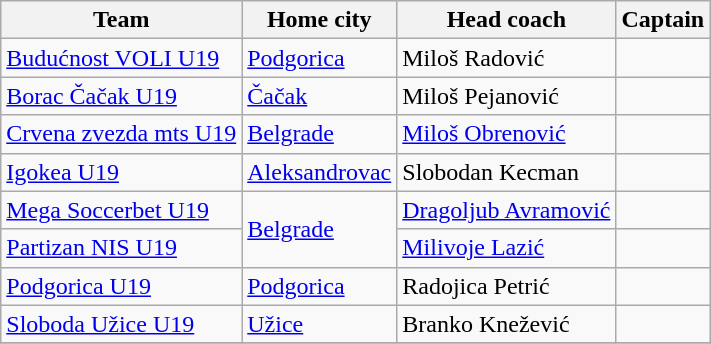<table class="wikitable sortable">
<tr>
<th>Team</th>
<th>Home city</th>
<th>Head coach</th>
<th>Captain</th>
</tr>
<tr>
<td><a href='#'>Budućnost VOLI U19</a></td>
<td><a href='#'>Podgorica</a></td>
<td> Miloš Radović</td>
<td></td>
</tr>
<tr>
<td><a href='#'>Borac Čačak U19</a></td>
<td><a href='#'>Čačak</a></td>
<td> Miloš Pejanović</td>
<td></td>
</tr>
<tr>
<td><a href='#'>Crvena zvezda mts U19</a></td>
<td><a href='#'>Belgrade</a></td>
<td> <a href='#'>Miloš Obrenović</a></td>
<td></td>
</tr>
<tr>
<td><a href='#'>Igokea U19</a></td>
<td><a href='#'>Aleksandrovac</a></td>
<td> Slobodan Kecman</td>
<td></td>
</tr>
<tr>
<td><a href='#'>Mega Soccerbet U19</a></td>
<td rowspan=2><a href='#'>Belgrade</a></td>
<td> <a href='#'>Dragoljub Avramović</a></td>
<td></td>
</tr>
<tr>
<td><a href='#'>Partizan NIS U19</a></td>
<td> <a href='#'>Milivoje Lazić</a></td>
<td></td>
</tr>
<tr>
<td><a href='#'>Podgorica U19</a></td>
<td><a href='#'>Podgorica</a></td>
<td> Radojica Petrić</td>
<td></td>
</tr>
<tr>
<td><a href='#'>Sloboda Užice U19</a></td>
<td><a href='#'>Užice</a></td>
<td> Branko Knežević</td>
<td></td>
</tr>
<tr>
</tr>
</table>
